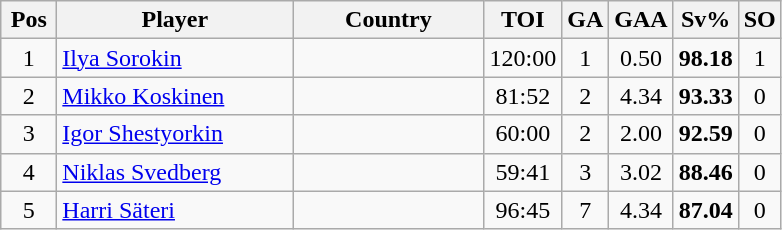<table class="wikitable sortable" style="text-align: center;">
<tr>
<th width=30>Pos</th>
<th width=150>Player</th>
<th width=120>Country</th>
<th width=20>TOI</th>
<th width=20>GA</th>
<th width=20>GAA</th>
<th width=20>Sv%</th>
<th width=20>SO</th>
</tr>
<tr>
<td>1</td>
<td align=left><a href='#'>Ilya Sorokin</a></td>
<td align=left></td>
<td>120:00</td>
<td>1</td>
<td>0.50</td>
<td><strong>98.18</strong></td>
<td>1</td>
</tr>
<tr>
<td>2</td>
<td align=left><a href='#'>Mikko Koskinen</a></td>
<td align=left></td>
<td>81:52</td>
<td>2</td>
<td>4.34</td>
<td><strong>93.33</strong></td>
<td>0</td>
</tr>
<tr>
<td>3</td>
<td align=left><a href='#'>Igor Shestyorkin</a></td>
<td align=left></td>
<td>60:00</td>
<td>2</td>
<td>2.00</td>
<td><strong>92.59</strong></td>
<td>0</td>
</tr>
<tr>
<td>4</td>
<td align=left><a href='#'>Niklas Svedberg</a></td>
<td align=left></td>
<td>59:41</td>
<td>3</td>
<td>3.02</td>
<td><strong>88.46</strong></td>
<td>0</td>
</tr>
<tr>
<td>5</td>
<td align=left><a href='#'>Harri Säteri</a></td>
<td align=left></td>
<td>96:45</td>
<td>7</td>
<td>4.34</td>
<td><strong>87.04</strong></td>
<td>0</td>
</tr>
</table>
